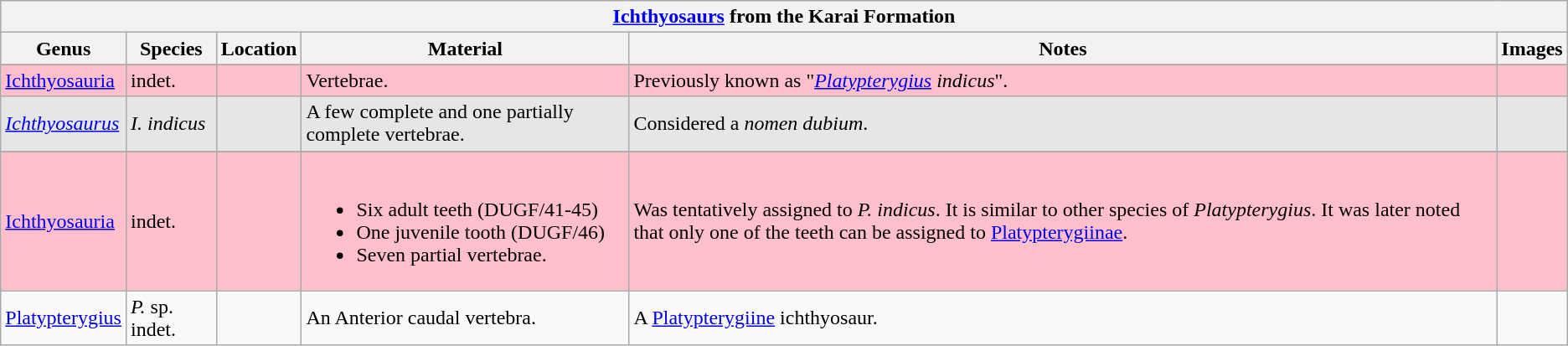<table class="wikitable" align="center">
<tr>
<th colspan="7" align="center"><strong><a href='#'>Ichthyosaurs</a> from the Karai Formation</strong></th>
</tr>
<tr>
<th>Genus</th>
<th>Species</th>
<th>Location</th>
<th>Material</th>
<th>Notes</th>
<th>Images</th>
</tr>
<tr>
</tr>
<tr style="background:pink">
<td><a href='#'>Ichthyosauria</a></td>
<td>indet.</td>
<td></td>
<td>Vertebrae.</td>
<td>Previously known as "<em><a href='#'>Platypterygius</a> indicus</em>".</td>
<td></td>
</tr>
<tr>
<td style="background:#E6E6E6;"><em><a href='#'>Ichthyosaurus</a></em></td>
<td style="background:#E6E6E6;"><em>I. indicus</em></td>
<td style="background:#E6E6E6;"></td>
<td style="background:#E6E6E6;">A few complete and one partially complete vertebrae.</td>
<td style="background:#E6E6E6;">Considered a <em>nomen dubium</em>.</td>
<td style="background:#E6E6E6;"></td>
</tr>
<tr>
</tr>
<tr style="background:pink">
<td><a href='#'>Ichthyosauria</a></td>
<td>indet.</td>
<td></td>
<td><br><ul><li>Six adult teeth (DUGF/41-45)</li><li>One juvenile tooth (DUGF/46)</li><li>Seven partial vertebrae.</li></ul></td>
<td>Was tentatively assigned to <em>P. indicus</em>. It is similar to other species of <em>Platypterygius</em>. It was later noted that only one of the teeth can be assigned to <a href='#'>Platypterygiinae</a>.</td>
<td></td>
</tr>
<tr>
<td><a href='#'>Platypterygius</a></td>
<td><em>P. </em>sp. indet.</td>
<td></td>
<td>An Anterior caudal vertebra.</td>
<td>A <a href='#'>Platypterygiine</a> ichthyosaur.</td>
<td></td>
</tr>
</table>
